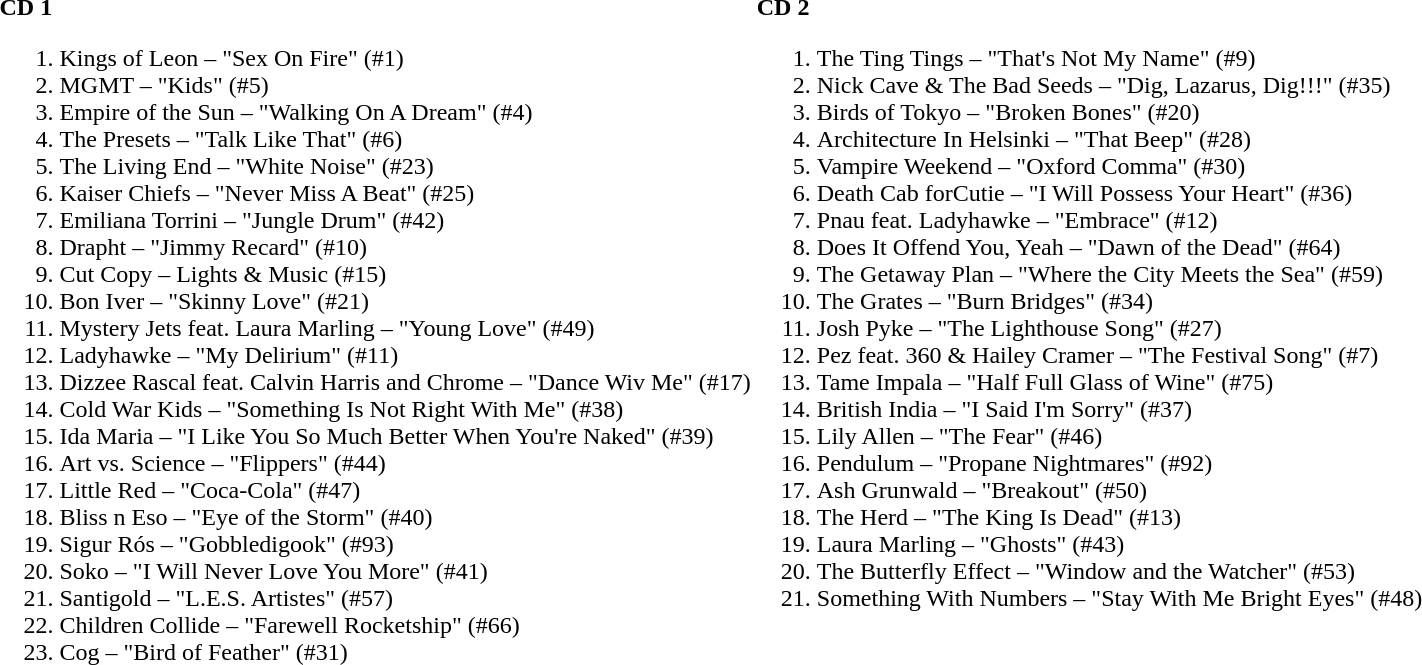<table>
<tr valign=top>
<td><strong>CD 1</strong><br><ol><li>Kings of Leon – "Sex On Fire" (#1)</li><li>MGMT – "Kids" (#5)</li><li>Empire of the Sun – "Walking On A Dream" (#4)</li><li>The Presets – "Talk Like That" (#6)</li><li>The Living End – "White Noise" (#23)</li><li>Kaiser Chiefs – "Never Miss A Beat" (#25)</li><li>Emiliana Torrini – "Jungle Drum" (#42)</li><li>Drapht – "Jimmy Recard" (#10)</li><li>Cut Copy – Lights & Music (#15)</li><li>Bon Iver – "Skinny Love" (#21)</li><li>Mystery Jets feat. Laura Marling – "Young Love" (#49)</li><li>Ladyhawke – "My Delirium" (#11)</li><li>Dizzee Rascal feat. Calvin Harris and Chrome – "Dance Wiv Me" (#17)</li><li>Cold War Kids – "Something Is Not Right With Me" (#38)</li><li>Ida Maria – "I Like You So Much Better When You're Naked" (#39)</li><li>Art vs. Science – "Flippers" (#44)</li><li>Little Red – "Coca-Cola" (#47)</li><li>Bliss n Eso – "Eye of the Storm" (#40)</li><li>Sigur Rós – "Gobbledigook" (#93)</li><li>Soko – "I Will Never Love You More" (#41)</li><li>Santigold – "L.E.S. Artistes" (#57)</li><li>Children Collide – "Farewell Rocketship" (#66)</li><li>Cog – "Bird of Feather" (#31)</li></ol></td>
<td><strong>CD 2</strong><br><ol><li>The Ting Tings – "That's Not My Name" (#9)</li><li>Nick Cave & The Bad Seeds – "Dig, Lazarus, Dig!!!" (#35)</li><li>Birds of Tokyo – "Broken Bones" (#20)</li><li>Architecture In Helsinki – "That Beep" (#28)</li><li>Vampire Weekend – "Oxford Comma" (#30)</li><li>Death Cab forCutie – "I Will Possess Your Heart" (#36)</li><li>Pnau feat. Ladyhawke – "Embrace" (#12)</li><li>Does It Offend You, Yeah – "Dawn of the Dead" (#64)</li><li>The Getaway Plan – "Where the City Meets the Sea" (#59)</li><li>The Grates – "Burn Bridges" (#34)</li><li>Josh Pyke – "The Lighthouse Song" (#27)</li><li>Pez feat. 360 & Hailey Cramer – "The Festival Song" (#7)</li><li>Tame Impala – "Half Full Glass of Wine" (#75)</li><li>British India – "I Said I'm Sorry" (#37)</li><li>Lily Allen – "The Fear" (#46)</li><li>Pendulum – "Propane Nightmares" (#92)</li><li>Ash Grunwald – "Breakout" (#50)</li><li>The Herd – "The King Is Dead" (#13)</li><li>Laura Marling – "Ghosts" (#43)</li><li>The Butterfly Effect – "Window and the Watcher" (#53)</li><li>Something With Numbers – "Stay With Me Bright Eyes" (#48)</li></ol></td>
</tr>
</table>
